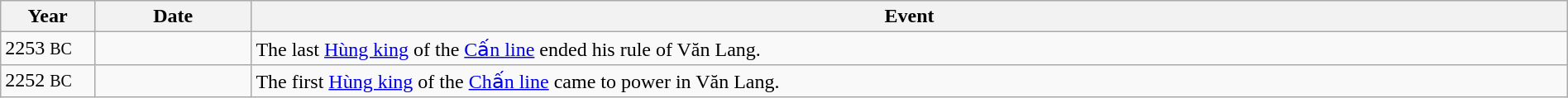<table class="wikitable" width="100%">
<tr>
<th style="width:6%">Year</th>
<th style="width:10%">Date</th>
<th>Event</th>
</tr>
<tr>
<td>2253 <small>BC</small></td>
<td></td>
<td>The last <a href='#'>Hùng king</a> of the <a href='#'>Cấn line</a> ended his rule of Văn Lang.</td>
</tr>
<tr>
<td>2252 <small>BC</small></td>
<td></td>
<td>The first <a href='#'>Hùng king</a> of the <a href='#'>Chấn line</a> came to power in Văn Lang.</td>
</tr>
</table>
